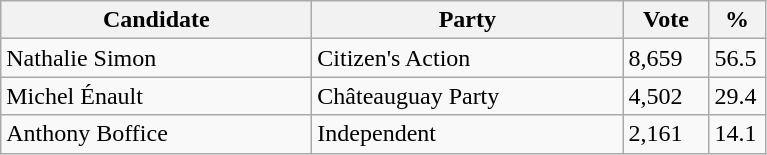<table class="wikitable">
<tr>
<th bgcolor="#DDDDFF" width="200px">Candidate</th>
<th bgcolor="#DDDDFF" width="200px">Party</th>
<th bgcolor="#DDDDFF" width="50px">Vote</th>
<th bgcolor="#DDDDFF" width="30px">%</th>
</tr>
<tr>
<td>Nathalie Simon</td>
<td>Citizen's Action</td>
<td>8,659</td>
<td>56.5</td>
</tr>
<tr>
<td>Michel Énault</td>
<td>Châteauguay Party</td>
<td>4,502</td>
<td>29.4</td>
</tr>
<tr>
<td>Anthony Boffice</td>
<td>Independent</td>
<td>2,161</td>
<td>14.1</td>
</tr>
</table>
